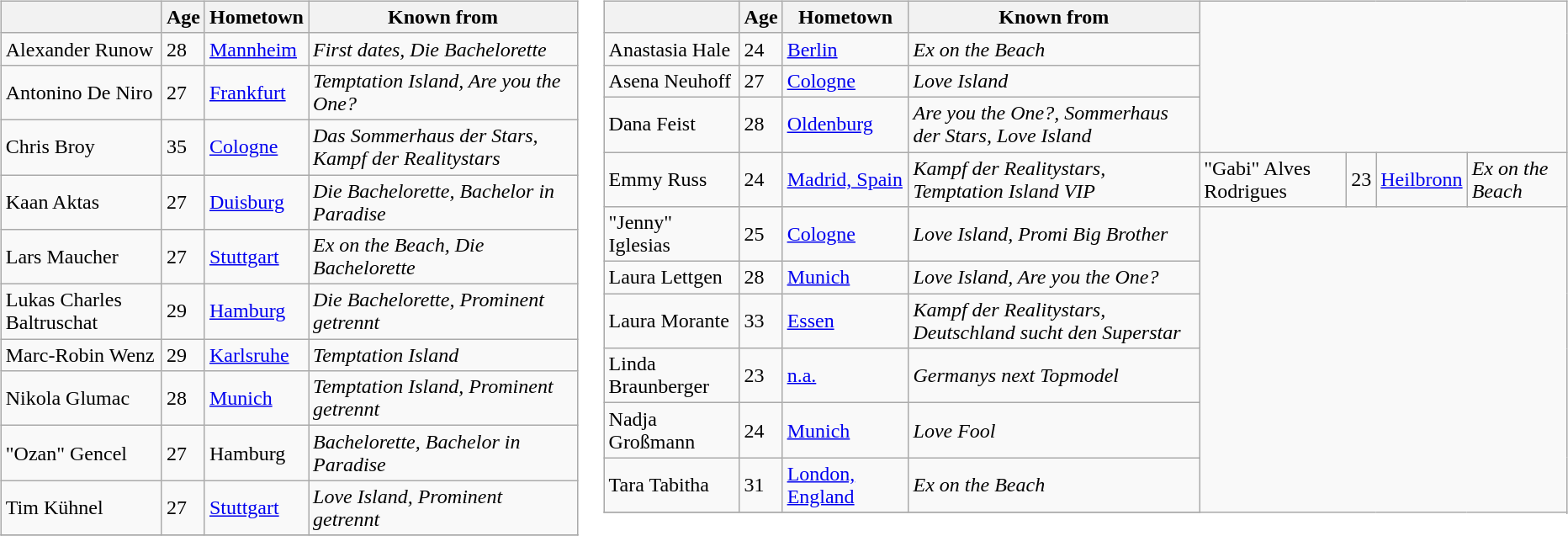<table>
<tr valign="top">
<td><br><table class= "wikitable sortable">
<tr>
<th></th>
<th>Age</th>
<th>Hometown</th>
<th>Known from</th>
</tr>
<tr>
<td>Alexander Runow</td>
<td>28</td>
<td><a href='#'>Mannheim</a></td>
<td><em>First dates, Die Bachelorette</em></td>
</tr>
<tr>
<td>Antonino De Niro</td>
<td>27</td>
<td><a href='#'>Frankfurt</a></td>
<td><em>Temptation Island, Are you the One?</em></td>
</tr>
<tr>
<td>Chris Broy</td>
<td>35</td>
<td><a href='#'>Cologne</a></td>
<td><em>Das Sommerhaus der Stars, Kampf der Realitystars</em></td>
</tr>
<tr>
<td>Kaan Aktas</td>
<td>27</td>
<td><a href='#'>Duisburg</a></td>
<td><em>Die Bachelorette, Bachelor in Paradise</em></td>
</tr>
<tr>
<td>Lars Maucher</td>
<td>27</td>
<td><a href='#'>Stuttgart</a></td>
<td><em>Ex on the Beach, Die Bachelorette</em></td>
</tr>
<tr>
<td>Lukas Charles Baltruschat</td>
<td>29</td>
<td><a href='#'>Hamburg</a></td>
<td><em>Die Bachelorette, Prominent getrennt</em></td>
</tr>
<tr>
<td>Marc-Robin Wenz</td>
<td>29</td>
<td><a href='#'>Karlsruhe</a></td>
<td><em>Temptation Island</em></td>
</tr>
<tr>
<td>Nikola Glumac</td>
<td>28</td>
<td><a href='#'>Munich</a></td>
<td><em>Temptation Island, Prominent getrennt</em></td>
</tr>
<tr>
<td>"Ozan" Gencel</td>
<td>27</td>
<td>Hamburg</td>
<td><em>Bachelorette, Bachelor in Paradise</em></td>
</tr>
<tr>
<td>Tim Kühnel</td>
<td>27</td>
<td><a href='#'>Stuttgart</a></td>
<td><em>Love Island, Prominent getrennt</em></td>
</tr>
<tr>
</tr>
</table>
</td>
<td><br><table class= "wikitable sortable">
<tr>
<th></th>
<th>Age</th>
<th>Hometown</th>
<th>Known from</th>
</tr>
<tr>
<td>Anastasia Hale</td>
<td>24</td>
<td><a href='#'>Berlin</a></td>
<td><em>Ex on the Beach</em></td>
</tr>
<tr>
<td>Asena Neuhoff</td>
<td>27</td>
<td><a href='#'>Cologne</a></td>
<td><em>Love Island</em></td>
</tr>
<tr>
<td>Dana Feist</td>
<td>28</td>
<td><a href='#'>Oldenburg</a></td>
<td><em>Are you the One?, Sommerhaus der Stars, Love Island</em></td>
</tr>
<tr>
<td>Emmy Russ</td>
<td>24</td>
<td><a href='#'>Madrid, Spain</a></td>
<td><em>Kampf der Realitystars, Temptation Island VIP</em></td>
<td>"Gabi" Alves Rodrigues</td>
<td>23</td>
<td><a href='#'>Heilbronn</a></td>
<td><em>Ex on the Beach</em></td>
</tr>
<tr>
<td>"Jenny" Iglesias</td>
<td>25</td>
<td><a href='#'>Cologne</a></td>
<td><em>Love Island, Promi Big Brother</em></td>
</tr>
<tr>
<td>Laura Lettgen</td>
<td>28</td>
<td><a href='#'>Munich</a></td>
<td><em>Love Island, Are you the One?</em></td>
</tr>
<tr>
<td>Laura Morante</td>
<td>33</td>
<td><a href='#'>Essen</a></td>
<td><em>Kampf der Realitystars, Deutschland sucht den Superstar</em></td>
</tr>
<tr>
<td>Linda Braunberger</td>
<td>23</td>
<td><a href='#'>n.a.</a></td>
<td><em>Germanys next Topmodel</em></td>
</tr>
<tr>
<td>Nadja Großmann</td>
<td>24</td>
<td><a href='#'>Munich</a></td>
<td><em>Love Fool</em></td>
</tr>
<tr>
<td>Tara Tabitha</td>
<td>31</td>
<td><a href='#'>London, England</a></td>
<td><em>Ex on the Beach</em></td>
</tr>
<tr>
</tr>
</table>
</td>
</tr>
</table>
